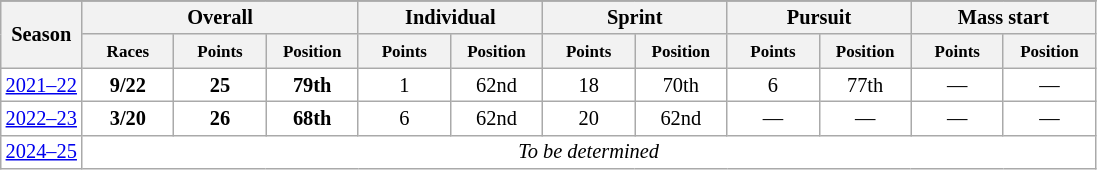<table class="wikitable" style="font-size:85%; text-align:center; border:grey solid 1px; border-collapse:collapse; background:#ffffff;">
<tr class="hintergrundfarbe5">
</tr>
<tr style="background:#efefef;">
<th colspan="1" rowspan="2" color:white; width:115px;">Season</th>
<th colspan="3" color:white; width:115px;">Overall</th>
<th colspan="2" color:white; width:115px;">Individual</th>
<th colspan="2" color:white; width:115px;">Sprint</th>
<th colspan="2" color:white; width:115px;">Pursuit</th>
<th colspan="2" color:white; width:115px;">Mass start</th>
</tr>
<tr>
<th style="width:55px;"><small>Races</small></th>
<th style="width:55px;"><small>Points</small></th>
<th style="width:55px;"><small>Position</small></th>
<th style="width:55px;"><small>Points</small></th>
<th style="width:55px;"><small>Position</small></th>
<th style="width:55px;"><small>Points</small></th>
<th style="width:55px;"><small>Position</small></th>
<th style="width:55px;"><small>Points</small></th>
<th style="width:55px;"><small>Position</small></th>
<th style="width:55px;"><small>Points</small></th>
<th style="width:55px;"><small>Position</small></th>
</tr>
<tr>
<td><a href='#'>2021–22</a></td>
<td><strong>9/22</strong></td>
<td><strong>25</strong></td>
<td><strong>79th</strong></td>
<td>1</td>
<td>62nd</td>
<td>18</td>
<td>70th</td>
<td>6</td>
<td>77th</td>
<td>—</td>
<td>—</td>
</tr>
<tr>
<td><a href='#'>2022–23</a></td>
<td><strong>3/20</strong></td>
<td><strong>26</strong></td>
<td><strong>68th</strong></td>
<td>6</td>
<td>62nd</td>
<td>20</td>
<td>62nd</td>
<td>—</td>
<td>—</td>
<td>—</td>
<td>—</td>
</tr>
<tr>
<td><a href='#'>2024–25</a></td>
<td colspan="11"><em>To be determined</em></td>
</tr>
</table>
